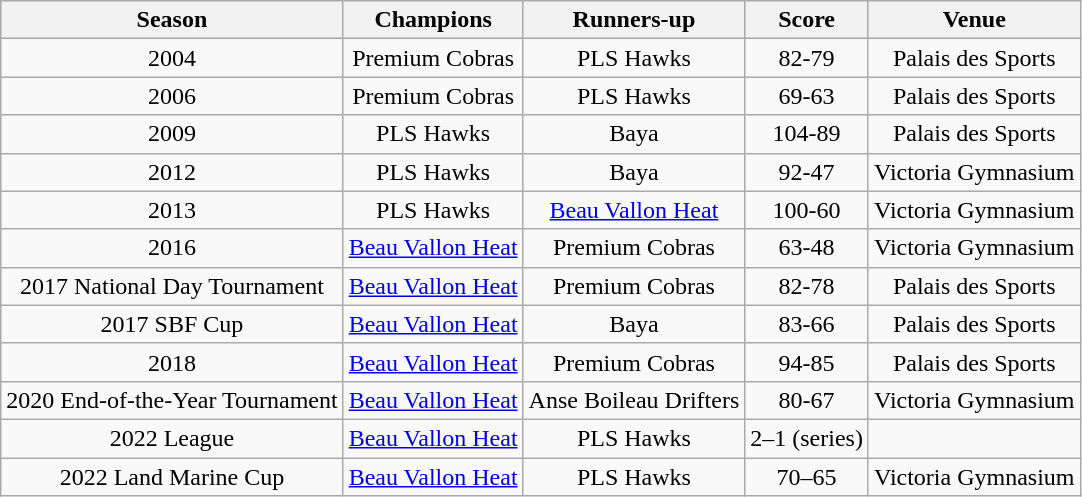<table class="wikitable" style="text-align:center;">
<tr>
<th>Season</th>
<th>Champions</th>
<th>Runners-up</th>
<th>Score</th>
<th>Venue</th>
</tr>
<tr>
<td>2004</td>
<td>Premium Cobras</td>
<td>PLS Hawks</td>
<td>82-79</td>
<td>Palais des Sports</td>
</tr>
<tr>
<td>2006</td>
<td>Premium Cobras</td>
<td>PLS Hawks</td>
<td>69-63</td>
<td>Palais des Sports</td>
</tr>
<tr>
<td>2009</td>
<td>PLS Hawks</td>
<td>Baya</td>
<td>104-89</td>
<td>Palais des Sports</td>
</tr>
<tr>
<td>2012</td>
<td>PLS Hawks</td>
<td>Baya</td>
<td>92-47</td>
<td>Victoria Gymnasium</td>
</tr>
<tr>
<td>2013</td>
<td>PLS Hawks</td>
<td><a href='#'>Beau Vallon Heat</a></td>
<td>100-60</td>
<td>Victoria Gymnasium</td>
</tr>
<tr>
<td>2016</td>
<td><a href='#'>Beau Vallon Heat</a></td>
<td>Premium Cobras</td>
<td>63-48</td>
<td>Victoria Gymnasium</td>
</tr>
<tr>
<td>2017 National Day Tournament</td>
<td><a href='#'>Beau Vallon Heat</a></td>
<td>Premium Cobras</td>
<td>82-78</td>
<td>Palais des Sports</td>
</tr>
<tr>
<td>2017 SBF Cup</td>
<td><a href='#'>Beau Vallon Heat</a></td>
<td>Baya</td>
<td>83-66</td>
<td>Palais des Sports</td>
</tr>
<tr>
<td>2018</td>
<td><a href='#'>Beau Vallon Heat</a></td>
<td>Premium Cobras</td>
<td>94-85</td>
<td>Palais des Sports</td>
</tr>
<tr>
<td>2020 End-of-the-Year Tournament</td>
<td><a href='#'>Beau Vallon Heat</a></td>
<td>Anse Boileau Drifters</td>
<td>80-67</td>
<td>Victoria Gymnasium</td>
</tr>
<tr>
<td>2022 League</td>
<td><a href='#'>Beau Vallon Heat</a></td>
<td>PLS Hawks</td>
<td>2–1 (series)</td>
<td></td>
</tr>
<tr>
<td>2022 Land Marine Cup</td>
<td><a href='#'>Beau Vallon Heat</a></td>
<td>PLS Hawks</td>
<td>70–65</td>
<td>Victoria Gymnasium</td>
</tr>
</table>
